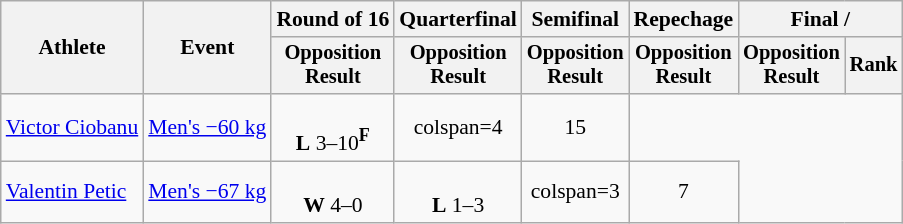<table class="wikitable" style="font-size:90%">
<tr>
<th rowspan=2>Athlete</th>
<th rowspan=2>Event</th>
<th>Round of 16</th>
<th>Quarterfinal</th>
<th>Semifinal</th>
<th>Repechage</th>
<th colspan=2>Final / </th>
</tr>
<tr style="font-size: 95%">
<th>Opposition<br>Result</th>
<th>Opposition<br>Result</th>
<th>Opposition<br>Result</th>
<th>Opposition<br>Result</th>
<th>Opposition<br>Result</th>
<th>Rank</th>
</tr>
<tr align=center>
<td align=left><a href='#'>Victor Ciobanu</a></td>
<td align=left><a href='#'>Men's −60 kg</a></td>
<td> <br><strong>L</strong> 3–10<sup><strong>F</strong></sup></td>
<td>colspan=4 </td>
<td>15</td>
</tr>
<tr align=center>
<td align=left><a href='#'>Valentin Petic</a></td>
<td align=left><a href='#'>Men's −67 kg</a></td>
<td><br> <strong>W</strong> 4–0</td>
<td><br> <strong>L</strong> 1–3</td>
<td>colspan=3 </td>
<td>7</td>
</tr>
</table>
